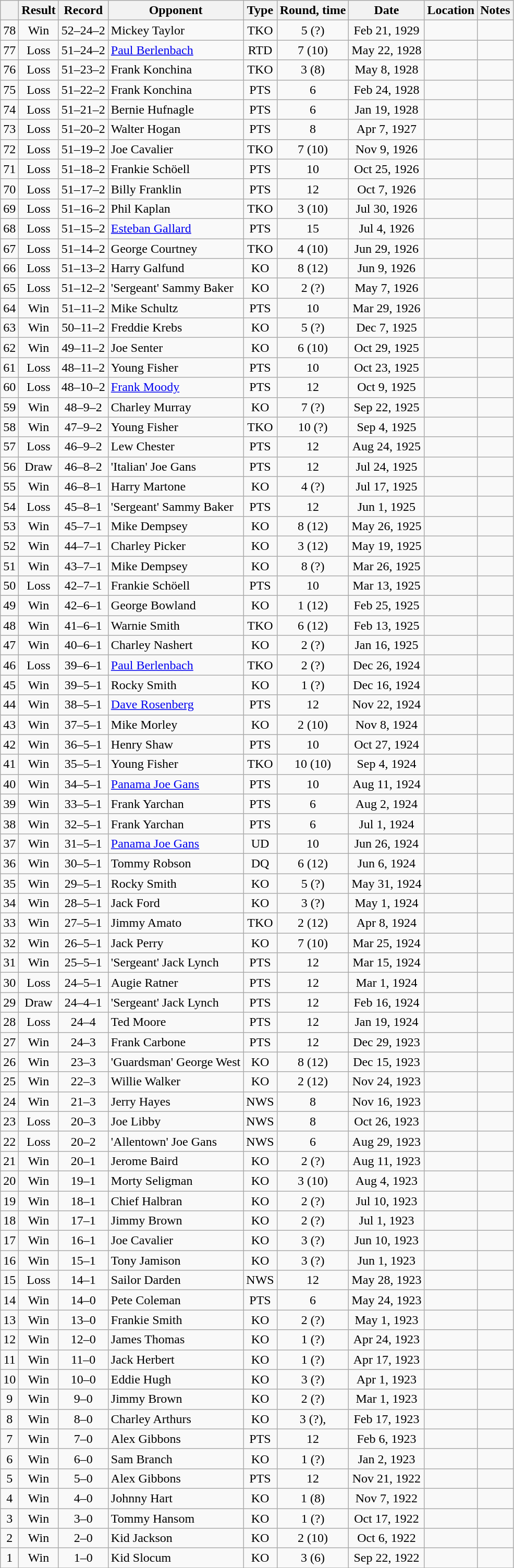<table class="wikitable mw-collapsible" style="text-align:center">
<tr>
<th></th>
<th>Result</th>
<th>Record</th>
<th>Opponent</th>
<th>Type</th>
<th>Round, time</th>
<th>Date</th>
<th>Location</th>
<th>Notes</th>
</tr>
<tr>
<td>78</td>
<td>Win</td>
<td>52–24–2</td>
<td align=left>Mickey Taylor</td>
<td>TKO</td>
<td>5 (?)</td>
<td>Feb 21, 1929</td>
<td style="text-align:left;"></td>
<td></td>
</tr>
<tr>
<td>77</td>
<td>Loss</td>
<td>51–24–2</td>
<td align=left><a href='#'>Paul Berlenbach</a></td>
<td>RTD</td>
<td>7 (10)</td>
<td>May 22, 1928</td>
<td style="text-align:left;"></td>
<td style="text-align:left;"></td>
</tr>
<tr>
<td>76</td>
<td>Loss</td>
<td>51–23–2</td>
<td align=left>Frank Konchina</td>
<td>TKO</td>
<td>3 (8)</td>
<td>May 8, 1928</td>
<td style="text-align:left;"></td>
<td></td>
</tr>
<tr>
<td>75</td>
<td>Loss</td>
<td>51–22–2</td>
<td align=left>Frank Konchina</td>
<td>PTS</td>
<td>6</td>
<td>Feb 24, 1928</td>
<td style="text-align:left;"></td>
<td></td>
</tr>
<tr>
<td>74</td>
<td>Loss</td>
<td>51–21–2</td>
<td align=left>Bernie Hufnagle</td>
<td>PTS</td>
<td>6</td>
<td>Jan 19, 1928</td>
<td style="text-align:left;"></td>
<td></td>
</tr>
<tr>
<td>73</td>
<td>Loss</td>
<td>51–20–2</td>
<td align=left>Walter Hogan</td>
<td>PTS</td>
<td>8</td>
<td>Apr 7, 1927</td>
<td style="text-align:left;"></td>
<td></td>
</tr>
<tr>
<td>72</td>
<td>Loss</td>
<td>51–19–2</td>
<td align=left>Joe Cavalier</td>
<td>TKO</td>
<td>7 (10)</td>
<td>Nov 9, 1926</td>
<td style="text-align:left;"></td>
<td></td>
</tr>
<tr>
<td>71</td>
<td>Loss</td>
<td>51–18–2</td>
<td align=left>Frankie Schöell</td>
<td>PTS</td>
<td>10</td>
<td>Oct 25, 1926</td>
<td style="text-align:left;"></td>
<td></td>
</tr>
<tr>
<td>70</td>
<td>Loss</td>
<td>51–17–2</td>
<td align=left>Billy Franklin</td>
<td>PTS</td>
<td>12</td>
<td>Oct 7, 1926</td>
<td style="text-align:left;"></td>
<td></td>
</tr>
<tr>
<td>69</td>
<td>Loss</td>
<td>51–16–2</td>
<td align=left>Phil Kaplan</td>
<td>TKO</td>
<td>3 (10)</td>
<td>Jul 30, 1926</td>
<td style="text-align:left;"></td>
<td></td>
</tr>
<tr>
<td>68</td>
<td>Loss</td>
<td>51–15–2</td>
<td align=left><a href='#'>Esteban Gallard</a></td>
<td>PTS</td>
<td>15</td>
<td>Jul 4, 1926</td>
<td style="text-align:left;"></td>
<td></td>
</tr>
<tr>
<td>67</td>
<td>Loss</td>
<td>51–14–2</td>
<td align=left>George Courtney</td>
<td>TKO</td>
<td>4 (10)</td>
<td>Jun 29, 1926</td>
<td style="text-align:left;"></td>
<td></td>
</tr>
<tr>
<td>66</td>
<td>Loss</td>
<td>51–13–2</td>
<td align=left>Harry Galfund</td>
<td>KO</td>
<td>8 (12)</td>
<td>Jun 9, 1926</td>
<td style="text-align:left;"></td>
<td></td>
</tr>
<tr>
<td>65</td>
<td>Loss</td>
<td>51–12–2</td>
<td align=left>'Sergeant' Sammy Baker</td>
<td>KO</td>
<td>2 (?)</td>
<td>May 7, 1926</td>
<td style="text-align:left;"></td>
<td></td>
</tr>
<tr>
<td>64</td>
<td>Win</td>
<td>51–11–2</td>
<td align=left>Mike Schultz</td>
<td>PTS</td>
<td>10</td>
<td>Mar 29, 1926</td>
<td style="text-align:left;"></td>
<td></td>
</tr>
<tr>
<td>63</td>
<td>Win</td>
<td>50–11–2</td>
<td align=left>Freddie Krebs</td>
<td>KO</td>
<td>5 (?)</td>
<td>Dec 7, 1925</td>
<td style="text-align:left;"></td>
<td></td>
</tr>
<tr>
<td>62</td>
<td>Win</td>
<td>49–11–2</td>
<td align=left>Joe Senter</td>
<td>KO</td>
<td>6 (10)</td>
<td>Oct 29, 1925</td>
<td style="text-align:left;"></td>
<td></td>
</tr>
<tr>
<td>61</td>
<td>Loss</td>
<td>48–11–2</td>
<td align=left>Young Fisher</td>
<td>PTS</td>
<td>10</td>
<td>Oct 23, 1925</td>
<td style="text-align:left;"></td>
<td></td>
</tr>
<tr>
<td>60</td>
<td>Loss</td>
<td>48–10–2</td>
<td align=left><a href='#'>Frank Moody</a></td>
<td>PTS</td>
<td>12</td>
<td>Oct 9, 1925</td>
<td style="text-align:left;"></td>
<td></td>
</tr>
<tr>
<td>59</td>
<td>Win</td>
<td>48–9–2</td>
<td align=left>Charley Murray</td>
<td>KO</td>
<td>7 (?)</td>
<td>Sep 22, 1925</td>
<td style="text-align:left;"></td>
<td></td>
</tr>
<tr>
<td>58</td>
<td>Win</td>
<td>47–9–2</td>
<td align=left>Young Fisher</td>
<td>TKO</td>
<td>10 (?)</td>
<td>Sep 4, 1925</td>
<td style="text-align:left;"></td>
<td></td>
</tr>
<tr>
<td>57</td>
<td>Loss</td>
<td>46–9–2</td>
<td align=left>Lew Chester</td>
<td>PTS</td>
<td>12</td>
<td>Aug 24, 1925</td>
<td style="text-align:left;"></td>
<td></td>
</tr>
<tr>
<td>56</td>
<td>Draw</td>
<td>46–8–2</td>
<td align=left>'Italian' Joe Gans</td>
<td>PTS</td>
<td>12</td>
<td>Jul 24, 1925</td>
<td style="text-align:left;"></td>
<td></td>
</tr>
<tr>
<td>55</td>
<td>Win</td>
<td>46–8–1</td>
<td align=left>Harry Martone</td>
<td>KO</td>
<td>4 (?)</td>
<td>Jul 17, 1925</td>
<td style="text-align:left;"></td>
<td></td>
</tr>
<tr>
<td>54</td>
<td>Loss</td>
<td>45–8–1</td>
<td align=left>'Sergeant' Sammy Baker</td>
<td>PTS</td>
<td>12</td>
<td>Jun 1, 1925</td>
<td style="text-align:left;"></td>
<td></td>
</tr>
<tr>
<td>53</td>
<td>Win</td>
<td>45–7–1</td>
<td align=left>Mike Dempsey</td>
<td>KO</td>
<td>8 (12)</td>
<td>May 26, 1925</td>
<td style="text-align:left;"></td>
<td></td>
</tr>
<tr>
<td>52</td>
<td>Win</td>
<td>44–7–1</td>
<td align=left>Charley Picker</td>
<td>KO</td>
<td>3 (12)</td>
<td>May 19, 1925</td>
<td style="text-align:left;"></td>
<td></td>
</tr>
<tr>
<td>51</td>
<td>Win</td>
<td>43–7–1</td>
<td align=left>Mike Dempsey</td>
<td>KO</td>
<td>8 (?)</td>
<td>Mar 26, 1925</td>
<td style="text-align:left;"></td>
<td></td>
</tr>
<tr>
<td>50</td>
<td>Loss</td>
<td>42–7–1</td>
<td align=left>Frankie Schöell</td>
<td>PTS</td>
<td>10</td>
<td>Mar 13, 1925</td>
<td style="text-align:left;"></td>
<td></td>
</tr>
<tr>
<td>49</td>
<td>Win</td>
<td>42–6–1</td>
<td align=left>George Bowland</td>
<td>KO</td>
<td>1 (12)</td>
<td>Feb 25, 1925</td>
<td style="text-align:left;"></td>
<td></td>
</tr>
<tr>
<td>48</td>
<td>Win</td>
<td>41–6–1</td>
<td align=left>Warnie Smith</td>
<td>TKO</td>
<td>6 (12)</td>
<td>Feb 13, 1925</td>
<td style="text-align:left;"></td>
<td></td>
</tr>
<tr>
<td>47</td>
<td>Win</td>
<td>40–6–1</td>
<td align=left>Charley Nashert</td>
<td>KO</td>
<td>2 (?)</td>
<td>Jan 16, 1925</td>
<td style="text-align:left;"></td>
<td></td>
</tr>
<tr>
<td>46</td>
<td>Loss</td>
<td>39–6–1</td>
<td align=left><a href='#'>Paul Berlenbach</a></td>
<td>TKO</td>
<td>2 (?)</td>
<td>Dec 26, 1924</td>
<td style="text-align:left;"></td>
<td></td>
</tr>
<tr>
<td>45</td>
<td>Win</td>
<td>39–5–1</td>
<td align=left>Rocky Smith</td>
<td>KO</td>
<td>1 (?)</td>
<td>Dec 16, 1924</td>
<td style="text-align:left;"></td>
<td></td>
</tr>
<tr>
<td>44</td>
<td>Win</td>
<td>38–5–1</td>
<td align=left><a href='#'>Dave Rosenberg</a></td>
<td>PTS</td>
<td>12</td>
<td>Nov 22, 1924</td>
<td style="text-align:left;"></td>
<td></td>
</tr>
<tr>
<td>43</td>
<td>Win</td>
<td>37–5–1</td>
<td align=left>Mike Morley</td>
<td>KO</td>
<td>2 (10)</td>
<td>Nov 8, 1924</td>
<td style="text-align:left;"></td>
<td></td>
</tr>
<tr>
<td>42</td>
<td>Win</td>
<td>36–5–1</td>
<td align=left>Henry Shaw</td>
<td>PTS</td>
<td>10</td>
<td>Oct 27, 1924</td>
<td style="text-align:left;"></td>
<td></td>
</tr>
<tr>
<td>41</td>
<td>Win</td>
<td>35–5–1</td>
<td align=left>Young Fisher</td>
<td>TKO</td>
<td>10 (10)</td>
<td>Sep 4, 1924</td>
<td style="text-align:left;"></td>
<td></td>
</tr>
<tr>
<td>40</td>
<td>Win</td>
<td>34–5–1</td>
<td align=left><a href='#'>Panama Joe Gans</a></td>
<td>PTS</td>
<td>10</td>
<td>Aug 11, 1924</td>
<td style="text-align:left;"></td>
<td style="text-align:left;"></td>
</tr>
<tr>
<td>39</td>
<td>Win</td>
<td>33–5–1</td>
<td align=left>Frank Yarchan</td>
<td>PTS</td>
<td>6</td>
<td>Aug 2, 1924</td>
<td style="text-align:left;"></td>
<td></td>
</tr>
<tr>
<td>38</td>
<td>Win</td>
<td>32–5–1</td>
<td align=left>Frank Yarchan</td>
<td>PTS</td>
<td>6</td>
<td>Jul 1, 1924</td>
<td style="text-align:left;"></td>
<td></td>
</tr>
<tr>
<td>37</td>
<td>Win</td>
<td>31–5–1</td>
<td align=left><a href='#'>Panama Joe Gans</a></td>
<td>UD</td>
<td>10</td>
<td>Jun 26, 1924</td>
<td style="text-align:left;"></td>
<td style="text-align:left;"></td>
</tr>
<tr>
<td>36</td>
<td>Win</td>
<td>30–5–1</td>
<td align=left>Tommy Robson</td>
<td>DQ</td>
<td>6 (12)</td>
<td>Jun 6, 1924</td>
<td style="text-align:left;"></td>
<td style="text-align:left;"></td>
</tr>
<tr>
<td>35</td>
<td>Win</td>
<td>29–5–1</td>
<td align=left>Rocky Smith</td>
<td>KO</td>
<td>5 (?)</td>
<td>May 31, 1924</td>
<td style="text-align:left;"></td>
<td></td>
</tr>
<tr>
<td>34</td>
<td>Win</td>
<td>28–5–1</td>
<td align=left>Jack Ford</td>
<td>KO</td>
<td>3 (?)</td>
<td>May 1, 1924</td>
<td style="text-align:left;"></td>
<td></td>
</tr>
<tr>
<td>33</td>
<td>Win</td>
<td>27–5–1</td>
<td align=left>Jimmy Amato</td>
<td>TKO</td>
<td>2 (12)</td>
<td>Apr 8, 1924</td>
<td style="text-align:left;"></td>
<td></td>
</tr>
<tr>
<td>32</td>
<td>Win</td>
<td>26–5–1</td>
<td align=left>Jack Perry</td>
<td>KO</td>
<td>7 (10)</td>
<td>Mar 25, 1924</td>
<td style="text-align:left;"></td>
<td></td>
</tr>
<tr>
<td>31</td>
<td>Win</td>
<td>25–5–1</td>
<td align=left>'Sergeant' Jack Lynch</td>
<td>PTS</td>
<td>12</td>
<td>Mar 15, 1924</td>
<td style="text-align:left;"></td>
<td></td>
</tr>
<tr>
<td>30</td>
<td>Loss</td>
<td>24–5–1</td>
<td align=left>Augie Ratner</td>
<td>PTS</td>
<td>12</td>
<td>Mar 1, 1924</td>
<td style="text-align:left;"></td>
<td></td>
</tr>
<tr>
<td>29</td>
<td>Draw</td>
<td>24–4–1</td>
<td align=left>'Sergeant' Jack Lynch</td>
<td>PTS</td>
<td>12</td>
<td>Feb 16, 1924</td>
<td style="text-align:left;"></td>
<td></td>
</tr>
<tr>
<td>28</td>
<td>Loss</td>
<td>24–4</td>
<td align=left>Ted Moore</td>
<td>PTS</td>
<td>12</td>
<td>Jan 19, 1924</td>
<td style="text-align:left;"></td>
<td></td>
</tr>
<tr>
<td>27</td>
<td>Win</td>
<td>24–3</td>
<td align=left>Frank Carbone</td>
<td>PTS</td>
<td>12</td>
<td>Dec 29, 1923</td>
<td style="text-align:left;"></td>
<td></td>
</tr>
<tr>
<td>26</td>
<td>Win</td>
<td>23–3</td>
<td align=left>'Guardsman' George West</td>
<td>KO</td>
<td>8 (12)</td>
<td>Dec 15, 1923</td>
<td style="text-align:left;"></td>
<td></td>
</tr>
<tr>
<td>25</td>
<td>Win</td>
<td>22–3</td>
<td align=left>Willie Walker</td>
<td>KO</td>
<td>2 (12)</td>
<td>Nov 24, 1923</td>
<td style="text-align:left;"></td>
<td></td>
</tr>
<tr>
<td>24</td>
<td>Win</td>
<td>21–3</td>
<td align=left>Jerry Hayes</td>
<td>NWS</td>
<td>8</td>
<td>Nov 16, 1923</td>
<td style="text-align:left;"></td>
<td></td>
</tr>
<tr>
<td>23</td>
<td>Loss</td>
<td>20–3</td>
<td align=left>Joe Libby</td>
<td>NWS</td>
<td>8</td>
<td>Oct 26, 1923</td>
<td style="text-align:left;"></td>
<td></td>
</tr>
<tr>
<td>22</td>
<td>Loss</td>
<td>20–2</td>
<td align=left>'Allentown' Joe Gans</td>
<td>NWS</td>
<td>6</td>
<td>Aug 29, 1923</td>
<td style="text-align:left;"></td>
<td></td>
</tr>
<tr>
<td>21</td>
<td>Win</td>
<td>20–1</td>
<td align=left>Jerome Baird</td>
<td>KO</td>
<td>2 (?)</td>
<td>Aug 11, 1923</td>
<td style="text-align:left;"></td>
<td></td>
</tr>
<tr>
<td>20</td>
<td>Win</td>
<td>19–1</td>
<td align=left>Morty Seligman</td>
<td>KO</td>
<td>3 (10)</td>
<td>Aug 4, 1923</td>
<td style="text-align:left;"></td>
<td></td>
</tr>
<tr>
<td>19</td>
<td>Win</td>
<td>18–1</td>
<td align=left>Chief Halbran</td>
<td>KO</td>
<td>2 (?)</td>
<td>Jul 10, 1923</td>
<td style="text-align:left;"></td>
<td style="text-align:left;"></td>
</tr>
<tr>
<td>18</td>
<td>Win</td>
<td>17–1</td>
<td align=left>Jimmy Brown</td>
<td>KO</td>
<td>2 (?)</td>
<td>Jul 1, 1923</td>
<td style="text-align:left;"></td>
<td style="text-align:left;"></td>
</tr>
<tr>
<td>17</td>
<td>Win</td>
<td>16–1</td>
<td align=left>Joe Cavalier</td>
<td>KO</td>
<td>3 (?)</td>
<td>Jun 10, 1923</td>
<td style="text-align:left;"></td>
<td style="text-align:left;"></td>
</tr>
<tr>
<td>16</td>
<td>Win</td>
<td>15–1</td>
<td align=left>Tony Jamison</td>
<td>KO</td>
<td>3 (?)</td>
<td>Jun 1, 1923</td>
<td style="text-align:left;"></td>
<td style="text-align:left;"></td>
</tr>
<tr>
<td>15</td>
<td>Loss</td>
<td>14–1</td>
<td align=left>Sailor Darden</td>
<td>NWS</td>
<td>12</td>
<td>May 28, 1923</td>
<td style="text-align:left;"></td>
<td></td>
</tr>
<tr>
<td>14</td>
<td>Win</td>
<td>14–0</td>
<td align=left>Pete Coleman</td>
<td>PTS</td>
<td>6</td>
<td>May 24, 1923</td>
<td style="text-align:left;"></td>
<td></td>
</tr>
<tr>
<td>13</td>
<td>Win</td>
<td>13–0</td>
<td align=left>Frankie Smith</td>
<td>KO</td>
<td>2 (?)</td>
<td>May 1, 1923</td>
<td style="text-align:left;"></td>
<td style="text-align:left;"></td>
</tr>
<tr>
<td>12</td>
<td>Win</td>
<td>12–0</td>
<td align=left>James Thomas</td>
<td>KO</td>
<td>1 (?)</td>
<td>Apr 24, 1923</td>
<td style="text-align:left;"></td>
<td></td>
</tr>
<tr>
<td>11</td>
<td>Win</td>
<td>11–0</td>
<td align=left>Jack Herbert</td>
<td>KO</td>
<td>1 (?)</td>
<td>Apr 17, 1923</td>
<td style="text-align:left;"></td>
<td></td>
</tr>
<tr>
<td>10</td>
<td>Win</td>
<td>10–0</td>
<td align=left>Eddie Hugh</td>
<td>KO</td>
<td>3 (?)</td>
<td>Apr 1, 1923</td>
<td style="text-align:left;"></td>
<td style="text-align:left;"></td>
</tr>
<tr>
<td>9</td>
<td>Win</td>
<td>9–0</td>
<td align=left>Jimmy Brown</td>
<td>KO</td>
<td>2 (?)</td>
<td>Mar 1, 1923</td>
<td style="text-align:left;"></td>
<td style="text-align:left;"></td>
</tr>
<tr>
<td>8</td>
<td>Win</td>
<td>8–0</td>
<td align=left>Charley Arthurs</td>
<td>KO</td>
<td>3 (?), </td>
<td>Feb 17, 1923</td>
<td style="text-align:left;"></td>
<td></td>
</tr>
<tr>
<td>7</td>
<td>Win</td>
<td>7–0</td>
<td align=left>Alex Gibbons</td>
<td>PTS</td>
<td>12</td>
<td>Feb 6, 1923</td>
<td style="text-align:left;"></td>
<td></td>
</tr>
<tr>
<td>6</td>
<td>Win</td>
<td>6–0</td>
<td align=left>Sam Branch</td>
<td>KO</td>
<td>1 (?)</td>
<td>Jan 2, 1923</td>
<td style="text-align:left;"></td>
<td></td>
</tr>
<tr>
<td>5</td>
<td>Win</td>
<td>5–0</td>
<td align=left>Alex Gibbons</td>
<td>PTS</td>
<td>12</td>
<td>Nov 21, 1922</td>
<td style="text-align:left;"></td>
<td></td>
</tr>
<tr>
<td>4</td>
<td>Win</td>
<td>4–0</td>
<td align=left>Johnny Hart</td>
<td>KO</td>
<td>1 (8)</td>
<td>Nov 7, 1922</td>
<td style="text-align:left;"></td>
<td></td>
</tr>
<tr>
<td>3</td>
<td>Win</td>
<td>3–0</td>
<td align=left>Tommy Hansom</td>
<td>KO</td>
<td>1 (?)</td>
<td>Oct 17, 1922</td>
<td style="text-align:left;"></td>
<td></td>
</tr>
<tr>
<td>2</td>
<td>Win</td>
<td>2–0</td>
<td align=left>Kid Jackson</td>
<td>KO</td>
<td>2 (10)</td>
<td>Oct 6, 1922</td>
<td style="text-align:left;"></td>
<td></td>
</tr>
<tr>
<td>1</td>
<td>Win</td>
<td>1–0</td>
<td align=left>Kid Slocum</td>
<td>KO</td>
<td>3 (6)</td>
<td>Sep 22, 1922</td>
<td style="text-align:left;"></td>
<td></td>
</tr>
<tr>
</tr>
</table>
